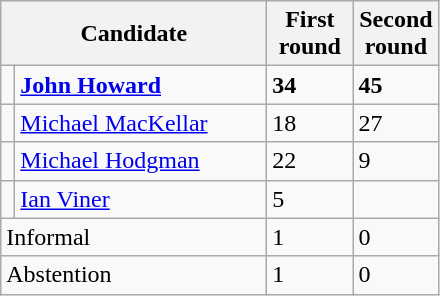<table class="wikitable">
<tr>
<th colspan="2" style="width: 170px">Candidate</th>
<th style="width: 50px">First round</th>
<th style="width: 50px">Second round</th>
</tr>
<tr>
<td></td>
<td><strong><a href='#'>John Howard</a></strong></td>
<td><strong>34</strong></td>
<td><strong>45</strong></td>
</tr>
<tr>
<td></td>
<td><a href='#'>Michael MacKellar</a></td>
<td>18</td>
<td>27</td>
</tr>
<tr>
<td></td>
<td><a href='#'>Michael Hodgman</a></td>
<td>22</td>
<td>9</td>
</tr>
<tr>
<td></td>
<td><a href='#'>Ian Viner</a></td>
<td>5</td>
<td></td>
</tr>
<tr>
<td colspan="2">Informal</td>
<td>1</td>
<td>0</td>
</tr>
<tr>
<td colspan="2">Abstention</td>
<td>1</td>
<td>0</td>
</tr>
</table>
